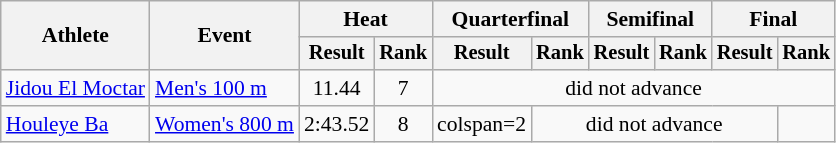<table class="wikitable" style="font-size:90%">
<tr>
<th rowspan="2">Athlete</th>
<th rowspan="2">Event</th>
<th colspan="2">Heat</th>
<th colspan="2">Quarterfinal</th>
<th colspan="2">Semifinal</th>
<th colspan="2">Final</th>
</tr>
<tr style="font-size:95%">
<th>Result</th>
<th>Rank</th>
<th>Result</th>
<th>Rank</th>
<th>Result</th>
<th>Rank</th>
<th>Result</th>
<th>Rank</th>
</tr>
<tr align=center>
<td align=left><a href='#'>Jidou El Moctar</a></td>
<td align=left><a href='#'>Men's 100 m</a></td>
<td>11.44</td>
<td>7</td>
<td colspan=6>did not advance</td>
</tr>
<tr align=center>
<td align=left><a href='#'>Houleye Ba</a></td>
<td align=left><a href='#'>Women's 800 m</a></td>
<td>2:43.52</td>
<td>8</td>
<td>colspan=2 </td>
<td colspan=4>did not advance</td>
</tr>
</table>
